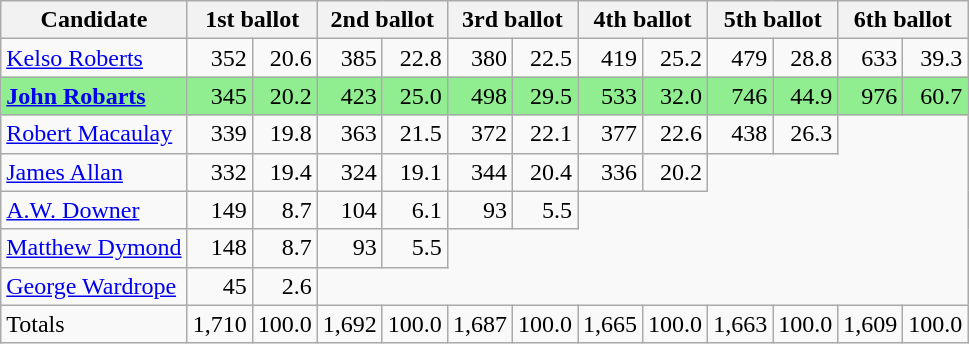<table class="wikitable" style="text-align:right">
<tr>
<th>Candidate</th>
<th colspan = "2">1st ballot</th>
<th colspan = "2">2nd ballot</th>
<th colspan = "2">3rd ballot</th>
<th colspan = "2">4th ballot</th>
<th colspan = "2">5th ballot</th>
<th colspan = "2">6th ballot</th>
</tr>
<tr>
<td style="text-align:left"><a href='#'>Kelso Roberts</a></td>
<td>352</td>
<td>20.6</td>
<td>385</td>
<td>22.8</td>
<td>380</td>
<td>22.5</td>
<td>419</td>
<td>25.2</td>
<td>479</td>
<td>28.8</td>
<td>633</td>
<td>39.3</td>
</tr>
<tr style="background-color:lightgreen;">
<td style="text-align:left"><strong><a href='#'>John Robarts</a></strong></td>
<td>345</td>
<td>20.2</td>
<td>423</td>
<td>25.0</td>
<td>498</td>
<td>29.5</td>
<td>533</td>
<td>32.0</td>
<td>746</td>
<td>44.9</td>
<td>976</td>
<td>60.7</td>
</tr>
<tr>
<td style="text-align:left"><a href='#'>Robert Macaulay</a></td>
<td>339</td>
<td>19.8</td>
<td>363</td>
<td>21.5</td>
<td>372</td>
<td>22.1</td>
<td>377</td>
<td>22.6</td>
<td>438</td>
<td>26.3</td>
</tr>
<tr>
<td style="text-align:left"><a href='#'>James Allan</a></td>
<td>332</td>
<td>19.4</td>
<td>324</td>
<td>19.1</td>
<td>344</td>
<td>20.4</td>
<td>336</td>
<td>20.2</td>
</tr>
<tr>
<td style="text-align:left"><a href='#'>A.W. Downer</a></td>
<td>149</td>
<td>8.7</td>
<td>104</td>
<td>6.1</td>
<td>93</td>
<td>5.5</td>
</tr>
<tr>
<td style="text-align:left"><a href='#'>Matthew Dymond</a></td>
<td>148</td>
<td>8.7</td>
<td>93</td>
<td>5.5</td>
</tr>
<tr>
<td style="text-align:left"><a href='#'>George Wardrope</a></td>
<td>45</td>
<td>2.6</td>
</tr>
<tr>
<td style="text-align:left">Totals</td>
<td>1,710</td>
<td>100.0</td>
<td>1,692</td>
<td>100.0</td>
<td>1,687</td>
<td>100.0</td>
<td>1,665</td>
<td>100.0</td>
<td>1,663</td>
<td>100.0</td>
<td>1,609</td>
<td>100.0</td>
</tr>
</table>
